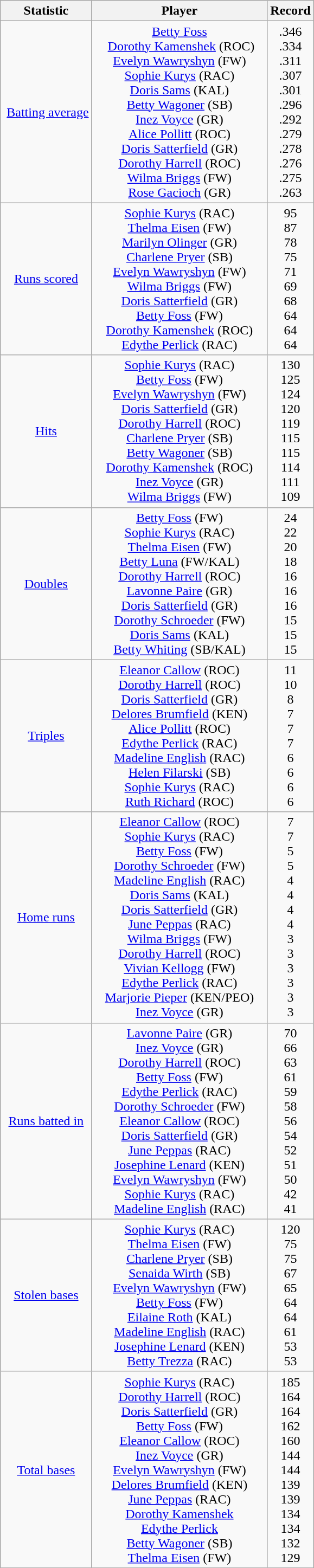<table class="wikitable">
<tr>
<th>Statistic</th>
<th>Player</th>
<th>Record</th>
</tr>
<tr align=center>
<td> <a href='#'>Batting average</a></td>
<td><a href='#'>Betty Foss</a><br>    <a href='#'>Dorothy Kamenshek</a> (ROC)   <br><a href='#'>Evelyn Wawryshyn</a> (FW)<br><a href='#'>Sophie Kurys</a> (RAC)<br><a href='#'>Doris Sams</a> (KAL)<br><a href='#'>Betty Wagoner</a> (SB)<br><a href='#'>Inez Voyce</a> (GR)<br><a href='#'>Alice Pollitt</a> (ROC)<br><a href='#'>Doris Satterfield</a> (GR)<br><a href='#'>Dorothy Harrell</a> (ROC)<br><a href='#'>Wilma Briggs</a> (FW)<br><a href='#'>Rose Gacioch</a> (GR)</td>
<td>.346 <br> .334 <br> .311 <br> .307 <br> .301 <br> .296 <br> .292 <br> .279 <br> .278 <br> .276 <br> .275 <br> .263</td>
</tr>
<tr align=center>
<td><a href='#'>Runs scored</a></td>
<td><a href='#'>Sophie Kurys</a> (RAC)<br><a href='#'>Thelma Eisen</a> (FW)<br><a href='#'>Marilyn Olinger</a> (GR)<br><a href='#'>Charlene Pryer</a> (SB)<br><a href='#'>Evelyn Wawryshyn</a> (FW)<br><a href='#'>Wilma Briggs</a> (FW)<br><a href='#'>Doris Satterfield</a> (GR)<br><a href='#'>Betty Foss</a> (FW)<br><a href='#'>Dorothy Kamenshek</a> (ROC)<br><a href='#'>Edythe Perlick</a> (RAC)</td>
<td>95 <br> 87 <br> 78 <br> 75 <br> 71 <br> 69 <br> 68 <br> 64 <br> 64 <br> 64</td>
</tr>
<tr align=center>
<td><a href='#'>Hits</a></td>
<td><a href='#'>Sophie Kurys</a> (RAC)<br><a href='#'>Betty Foss</a> (FW)<br><a href='#'>Evelyn Wawryshyn</a> (FW)<br><a href='#'>Doris Satterfield</a> (GR)<br><a href='#'>Dorothy Harrell</a> (ROC)<br><a href='#'>Charlene Pryer</a> (SB)<br><a href='#'>Betty Wagoner</a> (SB)<br><a href='#'>Dorothy Kamenshek</a> (ROC)<br><a href='#'>Inez Voyce</a> (GR)<br><a href='#'>Wilma Briggs</a> (FW)</td>
<td>130 <br> 125 <br> 124 <br> 120 <br> 119 <br> 115 <br> 115 <br> 114 <br> 111 <br> 109</td>
</tr>
<tr align=center>
<td><a href='#'>Doubles</a></td>
<td><a href='#'>Betty Foss</a> (FW)<br><a href='#'>Sophie Kurys</a> (RAC)<br><a href='#'>Thelma Eisen</a> (FW)<br><a href='#'>Betty Luna</a> (FW/KAL)<br><a href='#'>Dorothy Harrell</a> (ROC)<br><a href='#'>Lavonne Paire</a> (GR)<br><a href='#'>Doris Satterfield</a> (GR)<br><a href='#'>Dorothy Schroeder</a> (FW)<br><a href='#'>Doris Sams</a> (KAL)<br><a href='#'>Betty Whiting</a> (SB/KAL)</td>
<td>24 <br> 22 <br> 20 <br> 18 <br> 16 <br> 16 <br> 16 <br> 15 <br> 15 <br> 15</td>
</tr>
<tr align=center>
<td><a href='#'>Triples</a></td>
<td><a href='#'>Eleanor Callow</a> (ROC)<br><a href='#'>Dorothy Harrell</a> (ROC)<br><a href='#'>Doris Satterfield</a> (GR)<br><a href='#'>Delores Brumfield</a> (KEN)<br><a href='#'>Alice Pollitt</a> (ROC)<br><a href='#'>Edythe Perlick</a> (RAC)<br><a href='#'>Madeline English</a> (RAC)<br><a href='#'>Helen Filarski</a> (SB)<br><a href='#'>Sophie Kurys</a> (RAC)<br><a href='#'>Ruth Richard</a> (ROC)</td>
<td>11 <br> 10 <br> 8 <br> 7 <br> 7 <br> 7 <br> 6 <br> 6 <br> 6 <br> 6</td>
</tr>
<tr align=center>
<td><a href='#'>Home runs</a></td>
<td><a href='#'>Eleanor Callow</a> (ROC)<br><a href='#'>Sophie Kurys</a> (RAC)<br><a href='#'>Betty Foss</a> (FW)<br><a href='#'>Dorothy Schroeder</a> (FW)<br><a href='#'>Madeline English</a> (RAC)<br><a href='#'>Doris Sams</a> (KAL)<br><a href='#'>Doris Satterfield</a> (GR)<br><a href='#'>June Peppas</a> (RAC)<br><a href='#'>Wilma Briggs</a> (FW)<br><a href='#'>Dorothy Harrell</a> (ROC)<br><a href='#'>Vivian Kellogg</a> (FW)<br><a href='#'>Edythe Perlick</a> (RAC)<br><a href='#'>Marjorie Pieper</a> (KEN/PEO)<br><a href='#'>Inez Voyce</a> (GR)</td>
<td>7 <br> 7 <br> 5 <br> 5 <br> 4 <br> 4 <br> 4 <br> 4 <br> 3 <br> 3 <br> 3 <br> 3 <br> 3 <br> 3</td>
</tr>
<tr align=center>
<td><a href='#'>Runs batted in</a></td>
<td><a href='#'>Lavonne Paire</a> (GR)<br><a href='#'>Inez Voyce</a> (GR)<br><a href='#'>Dorothy Harrell</a> (ROC)<br><a href='#'>Betty Foss</a> (FW)<br><a href='#'>Edythe Perlick</a> (RAC)<br><a href='#'>Dorothy Schroeder</a> (FW)<br><a href='#'>Eleanor Callow</a> (ROC)<br><a href='#'>Doris Satterfield</a> (GR)<br><a href='#'>June Peppas</a> (RAC)<br><a href='#'>Josephine Lenard</a> (KEN)<br><a href='#'>Evelyn Wawryshyn</a> (FW)<br><a href='#'>Sophie Kurys</a> (RAC)<br><a href='#'>Madeline English</a> (RAC)</td>
<td>70 <br> 66 <br> 63 <br> 61 <br> 59 <br> 58 <br> 56 <br> 54 <br> 52 <br> 51 <br> 50 <br> 42 <br> 41</td>
</tr>
<tr align=center>
<td><a href='#'>Stolen bases</a></td>
<td><a href='#'>Sophie Kurys</a> (RAC)<br><a href='#'>Thelma Eisen</a> (FW)<br><a href='#'>Charlene Pryer</a> (SB)<br><a href='#'>Senaida Wirth</a> (SB)<br><a href='#'>Evelyn Wawryshyn</a> (FW)<br><a href='#'>Betty Foss</a> (FW)<br><a href='#'>Eilaine Roth</a> (KAL)<br><a href='#'>Madeline English</a> (RAC)<br><a href='#'>Josephine Lenard</a> (KEN)<br><a href='#'>Betty Trezza</a> (RAC)</td>
<td>120 <br> 75 <br> 75 <br> 67 <br> 65 <br> 64 <br> 64 <br> 61 <br> 53 <br> 53</td>
</tr>
<tr align=center>
<td><a href='#'>Total bases</a></td>
<td><a href='#'>Sophie Kurys</a> (RAC)<br><a href='#'>Dorothy Harrell</a> (ROC)<br><a href='#'>Doris Satterfield</a> (GR)<br><a href='#'>Betty Foss</a> (FW)<br><a href='#'>Eleanor Callow</a> (ROC)<br><a href='#'>Inez Voyce</a> (GR)<br><a href='#'>Evelyn Wawryshyn</a> (FW)<br><a href='#'>Delores Brumfield</a> (KEN)<br><a href='#'>June Peppas</a> (RAC)<br><a href='#'>Dorothy Kamenshek</a><br><a href='#'>Edythe Perlick</a> <br><a href='#'>Betty Wagoner</a> (SB)<br><a href='#'>Thelma Eisen</a> (FW)</td>
<td>185 <br> 164 <br> 164 <br> 162 <br> 160 <br> 144 <br> 144 <br> 139 <br> 139 <br> 134 <br> 134 <br> 132 <br> 129</td>
</tr>
</table>
